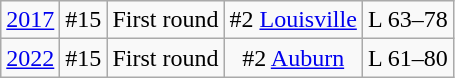<table class="wikitable">
<tr align="center">
<td><a href='#'>2017</a></td>
<td>#15</td>
<td>First round</td>
<td>#2 <a href='#'>Louisville</a></td>
<td>L 63–78</td>
</tr>
<tr align="center">
<td><a href='#'>2022</a></td>
<td>#15</td>
<td>First round</td>
<td>#2 <a href='#'>Auburn</a></td>
<td>L 61–80</td>
</tr>
</table>
